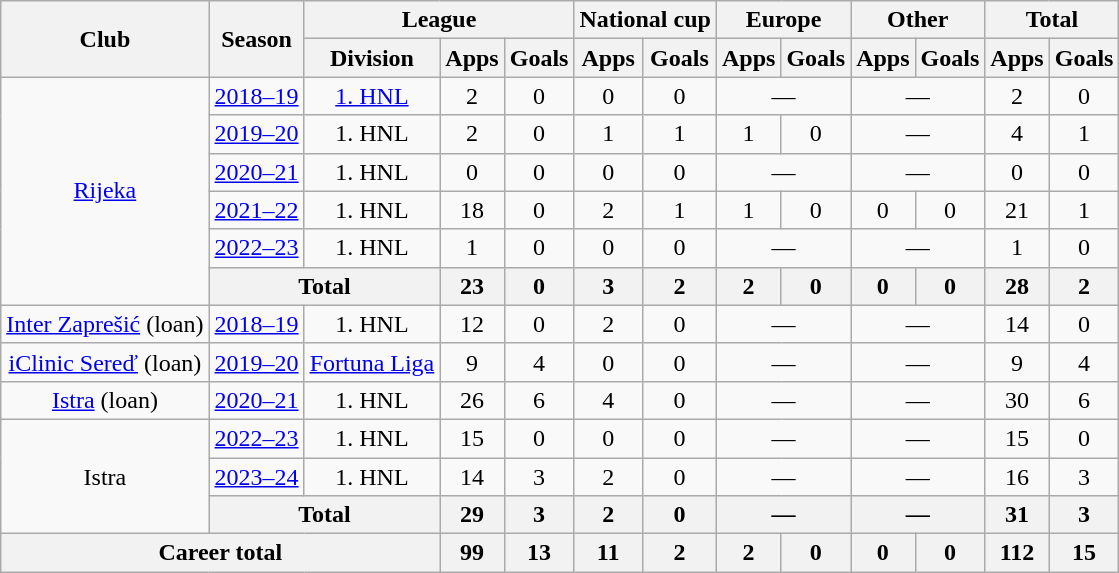<table class="wikitable" style="text-align:center">
<tr>
<th rowspan="2">Club</th>
<th rowspan="2">Season</th>
<th colspan="3">League</th>
<th colspan="2">National cup</th>
<th colspan="2">Europe</th>
<th colspan="2">Other</th>
<th colspan="2">Total</th>
</tr>
<tr>
<th>Division</th>
<th>Apps</th>
<th>Goals</th>
<th>Apps</th>
<th>Goals</th>
<th>Apps</th>
<th>Goals</th>
<th>Apps</th>
<th>Goals</th>
<th>Apps</th>
<th>Goals</th>
</tr>
<tr>
<td rowspan="6"><a href='#'>Rijeka</a></td>
<td><a href='#'>2018–19</a></td>
<td><a href='#'>1. HNL</a></td>
<td>2</td>
<td>0</td>
<td>0</td>
<td>0</td>
<td colspan="2">—</td>
<td colspan="2">—</td>
<td>2</td>
<td>0</td>
</tr>
<tr>
<td><a href='#'>2019–20</a></td>
<td>1. HNL</td>
<td>2</td>
<td>0</td>
<td>1</td>
<td>1</td>
<td>1</td>
<td>0</td>
<td colspan="2">—</td>
<td>4</td>
<td>1</td>
</tr>
<tr>
<td><a href='#'>2020–21</a></td>
<td>1. HNL</td>
<td>0</td>
<td>0</td>
<td>0</td>
<td>0</td>
<td colspan="2">—</td>
<td colspan="2">—</td>
<td>0</td>
<td>0</td>
</tr>
<tr>
<td><a href='#'>2021–22</a></td>
<td>1. HNL</td>
<td>18</td>
<td>0</td>
<td>2</td>
<td>1</td>
<td>1</td>
<td>0</td>
<td>0</td>
<td>0</td>
<td>21</td>
<td>1</td>
</tr>
<tr>
<td><a href='#'>2022–23</a></td>
<td>1. HNL</td>
<td>1</td>
<td>0</td>
<td>0</td>
<td>0</td>
<td colspan="2">—</td>
<td colspan="2">—</td>
<td>1</td>
<td>0</td>
</tr>
<tr>
<th colspan="2">Total</th>
<th>23</th>
<th>0</th>
<th>3</th>
<th>2</th>
<th>2</th>
<th>0</th>
<th>0</th>
<th>0</th>
<th>28</th>
<th>2</th>
</tr>
<tr>
<td><a href='#'>Inter Zaprešić</a> (loan)</td>
<td><a href='#'>2018–19</a></td>
<td>1. HNL</td>
<td>12</td>
<td>0</td>
<td>2</td>
<td>0</td>
<td colspan="2">—</td>
<td colspan="2">—</td>
<td>14</td>
<td>0</td>
</tr>
<tr>
<td><a href='#'>iClinic Sereď</a> (loan)</td>
<td><a href='#'>2019–20</a></td>
<td><a href='#'>Fortuna Liga</a></td>
<td>9</td>
<td>4</td>
<td>0</td>
<td>0</td>
<td colspan="2">—</td>
<td colspan="2">—</td>
<td>9</td>
<td>4</td>
</tr>
<tr>
<td><a href='#'>Istra</a> (loan)</td>
<td><a href='#'>2020–21</a></td>
<td>1. HNL</td>
<td>26</td>
<td>6</td>
<td>4</td>
<td>0</td>
<td colspan="2">—</td>
<td colspan="2">—</td>
<td>30</td>
<td>6</td>
</tr>
<tr>
<td rowspan="3">Istra</td>
<td><a href='#'>2022–23</a></td>
<td>1. HNL</td>
<td>15</td>
<td>0</td>
<td>0</td>
<td>0</td>
<td colspan="2">—</td>
<td colspan="2">—</td>
<td>15</td>
<td>0</td>
</tr>
<tr>
<td><a href='#'>2023–24</a></td>
<td>1. HNL</td>
<td>14</td>
<td>3</td>
<td>2</td>
<td>0</td>
<td colspan="2">—</td>
<td colspan="2">—</td>
<td>16</td>
<td>3</td>
</tr>
<tr>
<th colspan="2">Total</th>
<th>29</th>
<th>3</th>
<th>2</th>
<th>0</th>
<th colspan="2">—</th>
<th colspan="2">—</th>
<th>31</th>
<th>3</th>
</tr>
<tr>
<th colspan="3">Career total</th>
<th>99</th>
<th>13</th>
<th>11</th>
<th>2</th>
<th>2</th>
<th>0</th>
<th>0</th>
<th>0</th>
<th>112</th>
<th>15</th>
</tr>
</table>
